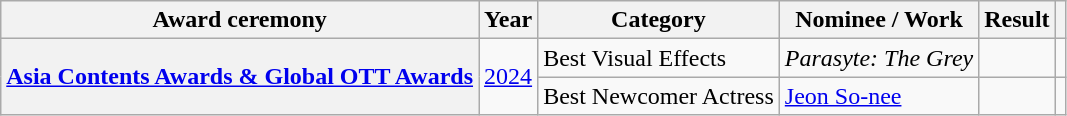<table class="wikitable plainrowheaders sortable">
<tr>
<th scope="col">Award ceremony</th>
<th scope="col">Year</th>
<th scope="col">Category </th>
<th scope="col">Nominee / Work</th>
<th scope="col">Result</th>
<th scope="col" class="unsortable"></th>
</tr>
<tr>
<th scope="row" rowspan="2"><a href='#'>Asia Contents Awards & Global OTT Awards</a></th>
<td rowspan="2" style="text-align:center"><a href='#'>2024</a></td>
<td>Best Visual Effects</td>
<td><em>Parasyte: The Grey</em></td>
<td></td>
<td style="text-align:center"></td>
</tr>
<tr>
<td>Best Newcomer Actress</td>
<td><a href='#'>Jeon So-nee</a></td>
<td></td>
<td style="text-align:center"></td>
</tr>
</table>
